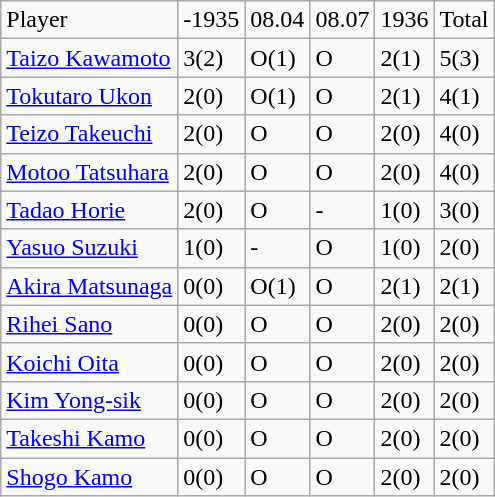<table class="wikitable" style="text-align:left;">
<tr>
<td>Player</td>
<td>-1935</td>
<td>08.04</td>
<td>08.07</td>
<td>1936</td>
<td>Total</td>
</tr>
<tr>
<td><a href='#'>Taizo Kawamoto</a></td>
<td>3(2)</td>
<td>O(1)</td>
<td>O</td>
<td>2(1)</td>
<td>5(3)</td>
</tr>
<tr>
<td><a href='#'>Tokutaro Ukon</a></td>
<td>2(0)</td>
<td>O(1)</td>
<td>O</td>
<td>2(1)</td>
<td>4(1)</td>
</tr>
<tr>
<td><a href='#'>Teizo Takeuchi</a></td>
<td>2(0)</td>
<td>O</td>
<td>O</td>
<td>2(0)</td>
<td>4(0)</td>
</tr>
<tr>
<td><a href='#'>Motoo Tatsuhara</a></td>
<td>2(0)</td>
<td>O</td>
<td>O</td>
<td>2(0)</td>
<td>4(0)</td>
</tr>
<tr>
<td><a href='#'>Tadao Horie</a></td>
<td>2(0)</td>
<td>O</td>
<td>-</td>
<td>1(0)</td>
<td>3(0)</td>
</tr>
<tr>
<td><a href='#'>Yasuo Suzuki</a></td>
<td>1(0)</td>
<td>-</td>
<td>O</td>
<td>1(0)</td>
<td>2(0)</td>
</tr>
<tr>
<td><a href='#'>Akira Matsunaga</a></td>
<td>0(0)</td>
<td>O(1)</td>
<td>O</td>
<td>2(1)</td>
<td>2(1)</td>
</tr>
<tr>
<td><a href='#'>Rihei Sano</a></td>
<td>0(0)</td>
<td>O</td>
<td>O</td>
<td>2(0)</td>
<td>2(0)</td>
</tr>
<tr>
<td><a href='#'>Koichi Oita</a></td>
<td>0(0)</td>
<td>O</td>
<td>O</td>
<td>2(0)</td>
<td>2(0)</td>
</tr>
<tr>
<td><a href='#'>Kim Yong-sik</a></td>
<td>0(0)</td>
<td>O</td>
<td>O</td>
<td>2(0)</td>
<td>2(0)</td>
</tr>
<tr>
<td><a href='#'>Takeshi Kamo</a></td>
<td>0(0)</td>
<td>O</td>
<td>O</td>
<td>2(0)</td>
<td>2(0)</td>
</tr>
<tr>
<td><a href='#'>Shogo Kamo</a></td>
<td>0(0)</td>
<td>O</td>
<td>O</td>
<td>2(0)</td>
<td>2(0)</td>
</tr>
</table>
